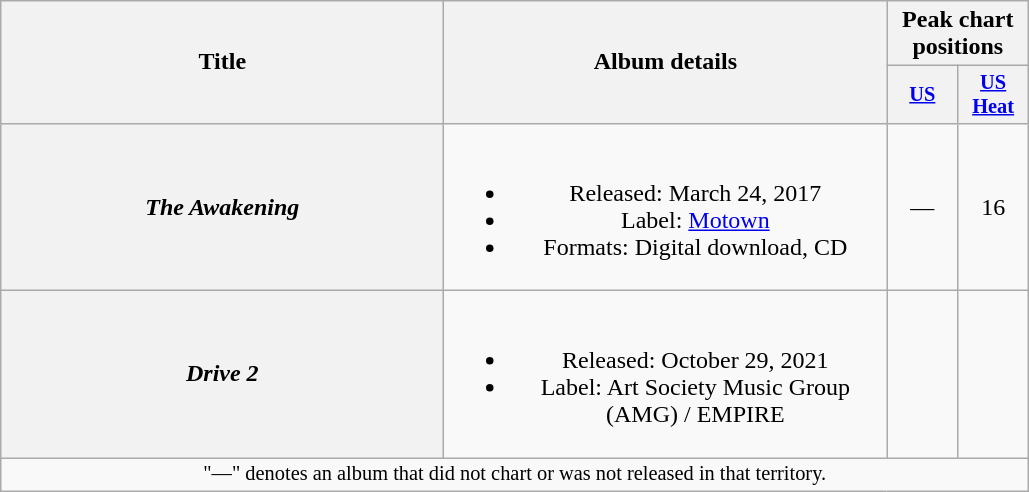<table class="wikitable plainrowheaders" style="text-align:center;">
<tr>
<th scope="col" rowspan="2" style="width:18em;">Title</th>
<th scope="col" rowspan="2" style="width:18em;">Album details</th>
<th scope="col" colspan="2">Peak chart positions</th>
</tr>
<tr>
<th scope="col" style="width:3em;font-size:85%;"><a href='#'>US</a></th>
<th scope="col" style="width:3em;font-size:85%;"><a href='#'>US<br>Heat</a><br></th>
</tr>
<tr>
<th scope="row"><em>The Awakening</em></th>
<td><br><ul><li>Released: March 24, 2017</li><li>Label: <a href='#'>Motown</a></li><li>Formats: Digital download, CD</li></ul></td>
<td>—</td>
<td>16</td>
</tr>
<tr>
<th scope="row"><em>Drive 2</em></th>
<td><br><ul><li>Released: October 29, 2021</li><li>Label: Art Society Music Group (AMG) / EMPIRE</li></ul></td>
<td></td>
<td></td>
</tr>
<tr>
<td colspan="20" style="font-size:85%">"—" denotes an album that did not chart or was not released in that territory.</td>
</tr>
</table>
